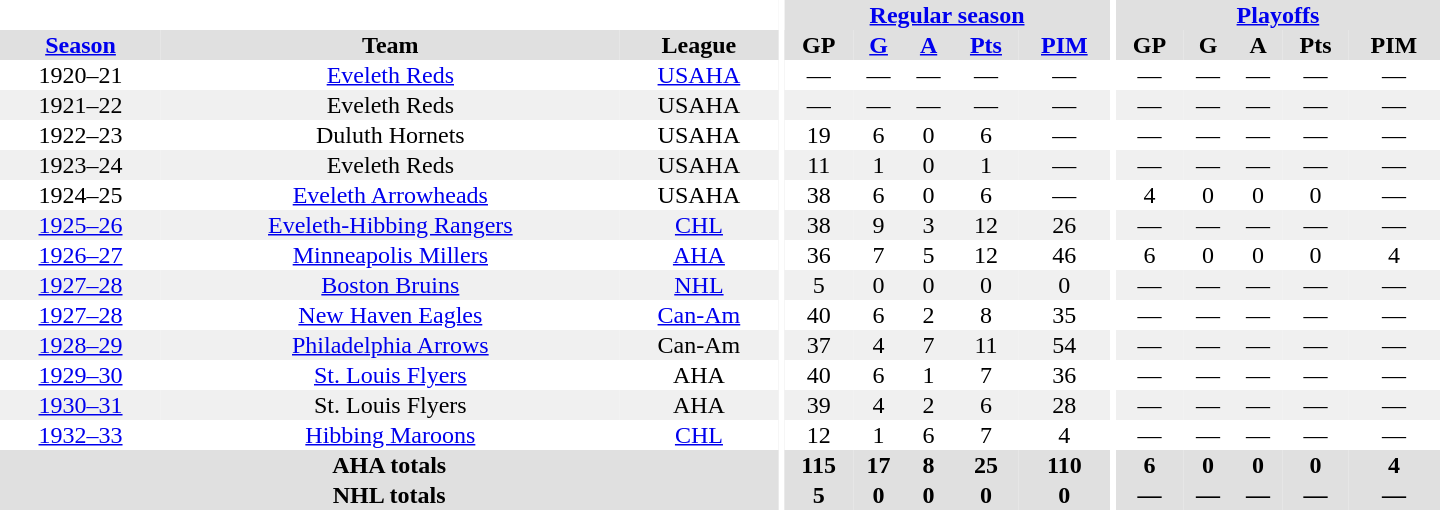<table border="0" cellpadding="1" cellspacing="0" style="text-align:center; width:60em">
<tr bgcolor="#e0e0e0">
<th colspan="3" bgcolor="#ffffff"></th>
<th rowspan="100" bgcolor="#ffffff"></th>
<th colspan="5"><a href='#'>Regular season</a></th>
<th rowspan="100" bgcolor="#ffffff"></th>
<th colspan="5"><a href='#'>Playoffs</a></th>
</tr>
<tr bgcolor="#e0e0e0">
<th><a href='#'>Season</a></th>
<th>Team</th>
<th>League</th>
<th>GP</th>
<th><a href='#'>G</a></th>
<th><a href='#'>A</a></th>
<th><a href='#'>Pts</a></th>
<th><a href='#'>PIM</a></th>
<th>GP</th>
<th>G</th>
<th>A</th>
<th>Pts</th>
<th>PIM</th>
</tr>
<tr>
<td>1920–21</td>
<td><a href='#'>Eveleth Reds</a></td>
<td><a href='#'>USAHA</a></td>
<td>—</td>
<td>—</td>
<td>—</td>
<td>—</td>
<td>—</td>
<td>—</td>
<td>—</td>
<td>—</td>
<td>—</td>
<td>—</td>
</tr>
<tr bgcolor="#f0f0f0">
<td>1921–22</td>
<td>Eveleth Reds</td>
<td>USAHA</td>
<td>—</td>
<td>—</td>
<td>—</td>
<td>—</td>
<td>—</td>
<td>—</td>
<td>—</td>
<td>—</td>
<td>—</td>
<td>—</td>
</tr>
<tr>
<td>1922–23</td>
<td>Duluth Hornets</td>
<td>USAHA</td>
<td>19</td>
<td>6</td>
<td>0</td>
<td>6</td>
<td>—</td>
<td>—</td>
<td>—</td>
<td>—</td>
<td>—</td>
<td>—</td>
</tr>
<tr bgcolor="#f0f0f0">
<td>1923–24</td>
<td>Eveleth Reds</td>
<td>USAHA</td>
<td>11</td>
<td>1</td>
<td>0</td>
<td>1</td>
<td>—</td>
<td>—</td>
<td>—</td>
<td>—</td>
<td>—</td>
<td>—</td>
</tr>
<tr>
<td>1924–25</td>
<td><a href='#'>Eveleth Arrowheads</a></td>
<td>USAHA</td>
<td>38</td>
<td>6</td>
<td>0</td>
<td>6</td>
<td>—</td>
<td>4</td>
<td>0</td>
<td>0</td>
<td>0</td>
<td>—</td>
</tr>
<tr bgcolor="#f0f0f0">
<td><a href='#'>1925–26</a></td>
<td><a href='#'>Eveleth-Hibbing Rangers</a></td>
<td><a href='#'>CHL</a></td>
<td>38</td>
<td>9</td>
<td>3</td>
<td>12</td>
<td>26</td>
<td>—</td>
<td>—</td>
<td>—</td>
<td>—</td>
<td>—</td>
</tr>
<tr>
<td><a href='#'>1926–27</a></td>
<td><a href='#'>Minneapolis Millers</a></td>
<td><a href='#'>AHA</a></td>
<td>36</td>
<td>7</td>
<td>5</td>
<td>12</td>
<td>46</td>
<td>6</td>
<td>0</td>
<td>0</td>
<td>0</td>
<td>4</td>
</tr>
<tr bgcolor="#f0f0f0">
<td><a href='#'>1927–28</a></td>
<td><a href='#'>Boston Bruins</a></td>
<td><a href='#'>NHL</a></td>
<td>5</td>
<td>0</td>
<td>0</td>
<td>0</td>
<td>0</td>
<td>—</td>
<td>—</td>
<td>—</td>
<td>—</td>
<td>—</td>
</tr>
<tr>
<td><a href='#'>1927–28</a></td>
<td><a href='#'>New Haven Eagles</a></td>
<td><a href='#'>Can-Am</a></td>
<td>40</td>
<td>6</td>
<td>2</td>
<td>8</td>
<td>35</td>
<td>—</td>
<td>—</td>
<td>—</td>
<td>—</td>
<td>—</td>
</tr>
<tr bgcolor="#f0f0f0">
<td><a href='#'>1928–29</a></td>
<td><a href='#'>Philadelphia Arrows</a></td>
<td>Can-Am</td>
<td>37</td>
<td>4</td>
<td>7</td>
<td>11</td>
<td>54</td>
<td>—</td>
<td>—</td>
<td>—</td>
<td>—</td>
<td>—</td>
</tr>
<tr>
<td><a href='#'>1929–30</a></td>
<td><a href='#'>St. Louis Flyers</a></td>
<td>AHA</td>
<td>40</td>
<td>6</td>
<td>1</td>
<td>7</td>
<td>36</td>
<td>—</td>
<td>—</td>
<td>—</td>
<td>—</td>
<td>—</td>
</tr>
<tr bgcolor="#f0f0f0">
<td><a href='#'>1930–31</a></td>
<td>St. Louis Flyers</td>
<td>AHA</td>
<td>39</td>
<td>4</td>
<td>2</td>
<td>6</td>
<td>28</td>
<td>—</td>
<td>—</td>
<td>—</td>
<td>—</td>
<td>—</td>
</tr>
<tr>
<td><a href='#'>1932–33</a></td>
<td><a href='#'>Hibbing Maroons</a></td>
<td><a href='#'>CHL</a></td>
<td>12</td>
<td>1</td>
<td>6</td>
<td>7</td>
<td>4</td>
<td>—</td>
<td>—</td>
<td>—</td>
<td>—</td>
<td>—</td>
</tr>
<tr bgcolor="#e0e0e0">
<th colspan="3">AHA totals</th>
<th>115</th>
<th>17</th>
<th>8</th>
<th>25</th>
<th>110</th>
<th>6</th>
<th>0</th>
<th>0</th>
<th>0</th>
<th>4</th>
</tr>
<tr bgcolor="#e0e0e0">
<th colspan="3">NHL totals</th>
<th>5</th>
<th>0</th>
<th>0</th>
<th>0</th>
<th>0</th>
<th>—</th>
<th>—</th>
<th>—</th>
<th>—</th>
<th>—</th>
</tr>
</table>
